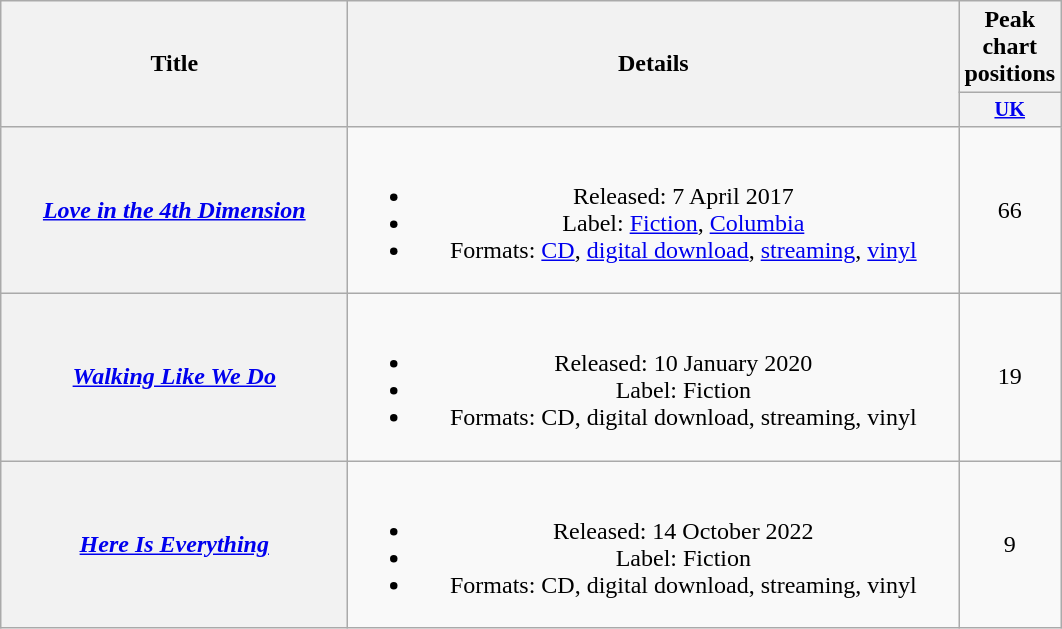<table class="wikitable plainrowheaders" style="text-align:center;">
<tr>
<th scope="col" rowspan="2" style="width:14em;">Title</th>
<th scope="col" rowspan="2" style="width:25em;">Details</th>
<th colspan="1">Peak chart positions</th>
</tr>
<tr>
<th scope="col" style="width:3em;font-size:85%;"><a href='#'>UK</a><br></th>
</tr>
<tr>
<th scope="row"><em><a href='#'>Love in the 4th Dimension</a></em></th>
<td><br><ul><li>Released: 7 April 2017</li><li>Label: <a href='#'>Fiction</a>, <a href='#'>Columbia</a></li><li>Formats: <a href='#'>CD</a>, <a href='#'>digital download</a>, <a href='#'>streaming</a>, <a href='#'>vinyl</a></li></ul></td>
<td>66</td>
</tr>
<tr>
<th scope="row"><em><a href='#'>Walking Like We Do</a></em></th>
<td><br><ul><li>Released: 10 January 2020</li><li>Label: Fiction</li><li>Formats: CD, digital download, streaming, vinyl</li></ul></td>
<td>19</td>
</tr>
<tr>
<th scope="row"><em><a href='#'>Here Is Everything</a></em></th>
<td><br><ul><li>Released: 14 October 2022</li><li>Label: Fiction</li><li>Formats: CD, digital download, streaming, vinyl</li></ul></td>
<td>9</td>
</tr>
</table>
